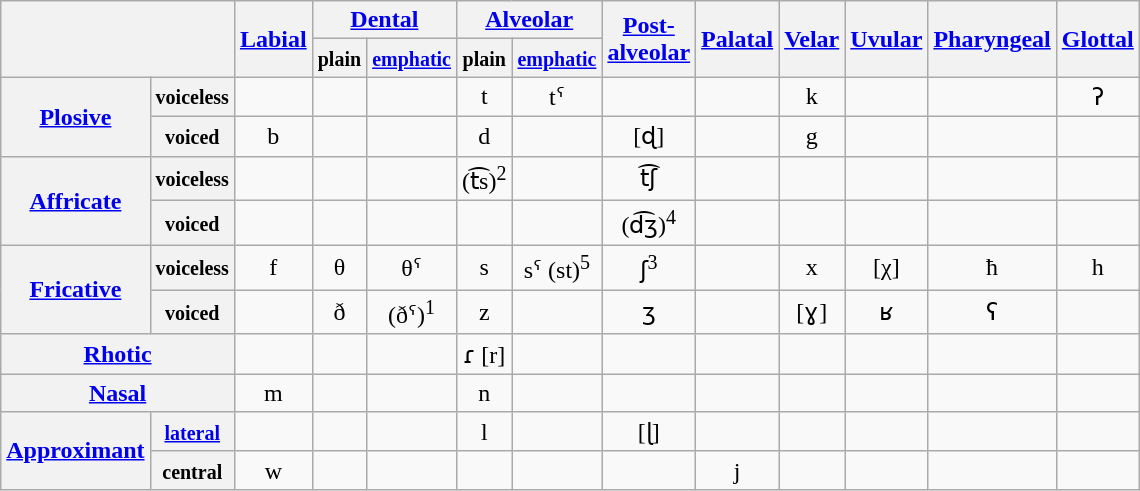<table class="wikitable" style="text-align:center">
<tr>
<th colspan="2" rowspan="2"></th>
<th rowspan="2"><a href='#'>Labial</a></th>
<th colspan="2"><a href='#'>Dental</a></th>
<th colspan="2"><a href='#'>Alveolar</a></th>
<th rowspan="2"><a href='#'>Post-<br>alveolar</a></th>
<th rowspan="2"><a href='#'>Palatal</a></th>
<th rowspan="2"><a href='#'>Velar</a></th>
<th rowspan="2"><a href='#'>Uvular</a></th>
<th rowspan="2"><a href='#'>Pharyngeal</a></th>
<th rowspan="2"><a href='#'>Glottal</a></th>
</tr>
<tr>
<th><small>plain</small></th>
<th><small><a href='#'>emphatic</a></small></th>
<th><small>plain</small></th>
<th><small><a href='#'>emphatic</a></small></th>
</tr>
<tr>
<th rowspan="2"><a href='#'>Plosive</a></th>
<th><small>voiceless</small></th>
<td></td>
<td></td>
<td></td>
<td>t</td>
<td>tˤ</td>
<td></td>
<td></td>
<td>k</td>
<td></td>
<td></td>
<td>ʔ</td>
</tr>
<tr>
<th><small>voiced</small></th>
<td>b</td>
<td></td>
<td></td>
<td>d</td>
<td></td>
<td>[ɖ]</td>
<td></td>
<td>g</td>
<td></td>
<td></td>
<td></td>
</tr>
<tr>
<th rowspan="2"><a href='#'>Affricate</a></th>
<th><small>voiceless</small></th>
<td></td>
<td></td>
<td></td>
<td>(t͡s)<sup>2</sup></td>
<td></td>
<td>t͡ʃ</td>
<td></td>
<td></td>
<td></td>
<td></td>
<td></td>
</tr>
<tr>
<th><small>voiced</small></th>
<td></td>
<td></td>
<td></td>
<td></td>
<td></td>
<td>(d͡ʒ)<sup>4</sup></td>
<td></td>
<td></td>
<td></td>
<td></td>
<td></td>
</tr>
<tr>
<th rowspan="2"><a href='#'>Fricative</a></th>
<th><small>voiceless</small></th>
<td>f</td>
<td>θ</td>
<td>θˤ</td>
<td>s</td>
<td>sˤ (st)<sup>5</sup></td>
<td>ʃ<sup>3</sup></td>
<td></td>
<td>x</td>
<td>[χ]</td>
<td>ħ</td>
<td>h</td>
</tr>
<tr>
<th><small>voiced</small></th>
<td></td>
<td>ð</td>
<td>(ðˤ)<sup>1</sup></td>
<td>z</td>
<td></td>
<td>ʒ</td>
<td></td>
<td>[ɣ]</td>
<td>ʁ</td>
<td>ʕ</td>
<td></td>
</tr>
<tr>
<th colspan="2"><a href='#'>Rhotic</a></th>
<td></td>
<td></td>
<td></td>
<td>ɾ [r]</td>
<td></td>
<td></td>
<td></td>
<td></td>
<td></td>
<td></td>
<td></td>
</tr>
<tr>
<th colspan="2"><a href='#'>Nasal</a></th>
<td>m</td>
<td></td>
<td></td>
<td>n</td>
<td></td>
<td></td>
<td></td>
<td></td>
<td></td>
<td></td>
<td></td>
</tr>
<tr>
<th rowspan="2"><a href='#'>Approximant</a></th>
<th><small><a href='#'>lateral</a></small></th>
<td></td>
<td></td>
<td></td>
<td>l</td>
<td></td>
<td>[ɭ]</td>
<td></td>
<td></td>
<td></td>
<td></td>
<td></td>
</tr>
<tr>
<th><small>central</small></th>
<td>w</td>
<td></td>
<td></td>
<td></td>
<td></td>
<td></td>
<td>j</td>
<td></td>
<td></td>
<td></td>
<td></td>
</tr>
</table>
